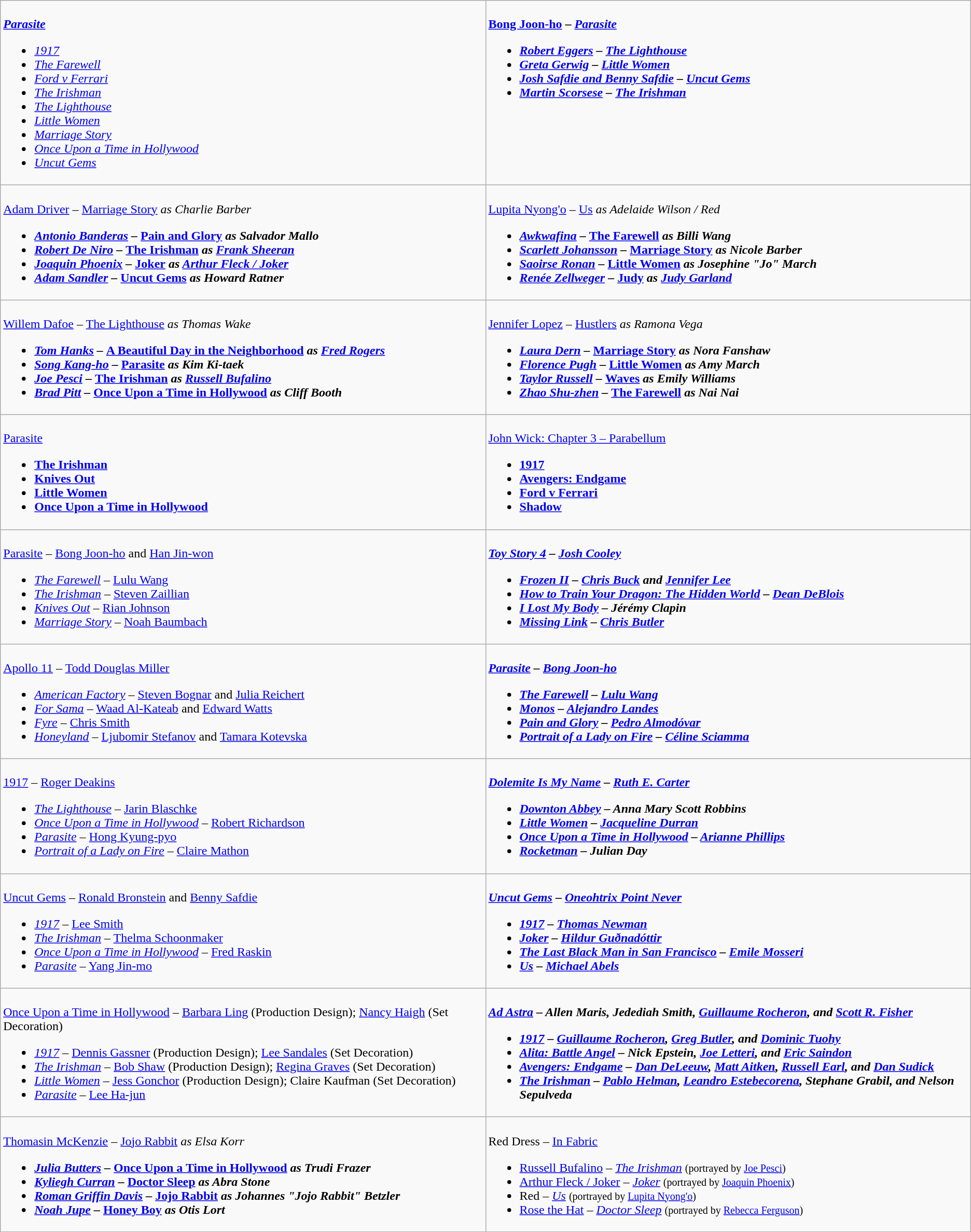<table class=wikitable>
<tr>
<td valign="top" width="50%"><br><strong><em><a href='#'>Parasite</a></em></strong><ul><li><em><a href='#'>1917</a></em></li><li><em><a href='#'>The Farewell</a></em></li><li><em><a href='#'>Ford v Ferrari</a></em></li><li><em><a href='#'>The Irishman</a></em></li><li><em><a href='#'>The Lighthouse</a></em></li><li><em><a href='#'>Little Women</a></em></li><li><em><a href='#'>Marriage Story</a></em></li><li><em><a href='#'>Once Upon a Time in Hollywood</a></em></li><li><em><a href='#'>Uncut Gems</a></em></li></ul></td>
<td valign="top" width="50%"><br><strong><a href='#'>Bong Joon-ho</a> – <em><a href='#'>Parasite</a><strong><em><ul><li><a href='#'>Robert Eggers</a> – </em><a href='#'>The Lighthouse</a><em></li><li><a href='#'>Greta Gerwig</a> – </em><a href='#'>Little Women</a><em></li><li><a href='#'>Josh Safdie and Benny Safdie</a> – </em><a href='#'>Uncut Gems</a><em></li><li><a href='#'>Martin Scorsese</a> – </em><a href='#'>The Irishman</a><em></li></ul></td>
</tr>
<tr>
<td valign="top" width="50%"><br></strong><a href='#'>Adam Driver</a> – </em><a href='#'>Marriage Story</a><em> as Charlie Barber<strong><ul><li><a href='#'>Antonio Banderas</a> – </em><a href='#'>Pain and Glory</a><em> as Salvador Mallo</li><li><a href='#'>Robert De Niro</a> – </em><a href='#'>The Irishman</a><em> as <a href='#'>Frank Sheeran</a></li><li><a href='#'>Joaquin Phoenix</a> – </em><a href='#'>Joker</a><em> as <a href='#'>Arthur Fleck / Joker</a></li><li><a href='#'>Adam Sandler</a> – </em><a href='#'>Uncut Gems</a><em> as Howard Ratner</li></ul></td>
<td valign="top" width="50%"><br></strong><a href='#'>Lupita Nyong'o</a> – </em><a href='#'>Us</a><em> as Adelaide Wilson / Red<strong><ul><li><a href='#'>Awkwafina</a> – </em><a href='#'>The Farewell</a><em> as Billi Wang</li><li><a href='#'>Scarlett Johansson</a> – </em><a href='#'>Marriage Story</a><em> as Nicole Barber</li><li><a href='#'>Saoirse Ronan</a> – </em><a href='#'>Little Women</a><em> as Josephine "Jo" March</li><li><a href='#'>Renée Zellweger</a> – </em><a href='#'>Judy</a><em> as <a href='#'>Judy Garland</a></li></ul></td>
</tr>
<tr>
<td valign="top" width="50%"><br></strong><a href='#'>Willem Dafoe</a> – </em><a href='#'>The Lighthouse</a><em> as Thomas Wake<strong><ul><li><a href='#'>Tom Hanks</a> – </em><a href='#'>A Beautiful Day in the Neighborhood</a><em> as <a href='#'>Fred Rogers</a></li><li><a href='#'>Song Kang-ho</a> – </em><a href='#'>Parasite</a><em> as Kim Ki-taek</li><li><a href='#'>Joe Pesci</a> – </em><a href='#'>The Irishman</a><em> as <a href='#'>Russell Bufalino</a></li><li><a href='#'>Brad Pitt</a> – </em><a href='#'>Once Upon a Time in Hollywood</a><em> as Cliff Booth</li></ul></td>
<td valign="top" width="50%"><br></strong><a href='#'>Jennifer Lopez</a> – </em><a href='#'>Hustlers</a><em> as Ramona Vega<strong><ul><li><a href='#'>Laura Dern</a> – </em><a href='#'>Marriage Story</a><em> as Nora Fanshaw</li><li><a href='#'>Florence Pugh</a> – </em><a href='#'>Little Women</a><em> as Amy March</li><li><a href='#'>Taylor Russell</a> – </em><a href='#'>Waves</a><em> as Emily Williams</li><li><a href='#'>Zhao Shu-zhen</a> – </em><a href='#'>The Farewell</a><em> as Nai Nai</li></ul></td>
</tr>
<tr>
<td valign="top" width="50%"><br></em></strong><a href='#'>Parasite</a><strong><em><ul><li></em><a href='#'>The Irishman</a><em></li><li></em><a href='#'>Knives Out</a><em></li><li></em><a href='#'>Little Women</a><em></li><li></em><a href='#'>Once Upon a Time in Hollywood</a><em></li></ul></td>
<td valign="top" width="50%"><br></em></strong><a href='#'>John Wick: Chapter 3 – Parabellum</a><strong><em><ul><li></em><a href='#'>1917</a><em></li><li></em><a href='#'>Avengers: Endgame</a><em></li><li></em><a href='#'>Ford v Ferrari</a><em></li><li></em><a href='#'>Shadow</a><em></li></ul></td>
</tr>
<tr>
<td valign="top" width="50%"><br></em></strong><a href='#'>Parasite</a></em> – <a href='#'>Bong Joon-ho</a> and <a href='#'>Han Jin-won</a></strong><ul><li><em><a href='#'>The Farewell</a></em> – <a href='#'>Lulu Wang</a></li><li><em><a href='#'>The Irishman</a></em> – <a href='#'>Steven Zaillian</a></li><li><em><a href='#'>Knives Out</a></em> – <a href='#'>Rian Johnson</a></li><li><em><a href='#'>Marriage Story</a></em> – <a href='#'>Noah Baumbach</a></li></ul></td>
<td valign="top" width="50%"><br><strong><em><a href='#'>Toy Story 4</a><em> – <a href='#'>Josh Cooley</a><strong><ul><li></em><a href='#'>Frozen II</a><em> – <a href='#'>Chris Buck</a> and <a href='#'>Jennifer Lee</a></li><li></em><a href='#'>How to Train Your Dragon: The Hidden World</a><em> – <a href='#'>Dean DeBlois</a></li><li></em><a href='#'>I Lost My Body</a><em> – Jérémy Clapin</li><li></em><a href='#'>Missing Link</a><em> – <a href='#'>Chris Butler</a></li></ul></td>
</tr>
<tr>
<td valign="top" width="50%"><br></em></strong><a href='#'>Apollo 11</a></em> – <a href='#'>Todd Douglas Miller</a></strong><ul><li><em><a href='#'>American Factory</a></em> – <a href='#'>Steven Bognar</a> and <a href='#'>Julia Reichert</a></li><li><em><a href='#'>For Sama</a></em> – <a href='#'>Waad Al-Kateab</a> and <a href='#'>Edward Watts</a></li><li><em><a href='#'>Fyre</a></em> – <a href='#'>Chris Smith</a></li><li><em><a href='#'>Honeyland</a></em> – <a href='#'>Ljubomir Stefanov</a> and <a href='#'>Tamara Kotevska</a></li></ul></td>
<td valign="top" width="50%"><br><strong><em><a href='#'>Parasite</a><em> – <a href='#'>Bong Joon-ho</a><strong><ul><li></em><a href='#'>The Farewell</a><em> – <a href='#'>Lulu Wang</a></li><li></em><a href='#'>Monos</a><em> – <a href='#'>Alejandro Landes</a></li><li></em><a href='#'>Pain and Glory</a><em> – <a href='#'>Pedro Almodóvar</a></li><li></em><a href='#'>Portrait of a Lady on Fire</a><em> – <a href='#'>Céline Sciamma</a></li></ul></td>
</tr>
<tr>
<td valign="top" width="50%"><br></em></strong><a href='#'>1917</a></em> – <a href='#'>Roger Deakins</a></strong><ul><li><em><a href='#'>The Lighthouse</a></em> – <a href='#'>Jarin Blaschke</a></li><li><em><a href='#'>Once Upon a Time in Hollywood</a></em> – <a href='#'>Robert Richardson</a></li><li><em><a href='#'>Parasite</a></em> – <a href='#'>Hong Kyung-pyo</a></li><li><em><a href='#'>Portrait of a Lady on Fire</a></em> – <a href='#'>Claire Mathon</a></li></ul></td>
<td valign="top" width="50%"><br><strong><em><a href='#'>Dolemite Is My Name</a><em> – <a href='#'>Ruth E. Carter</a><strong><ul><li></em><a href='#'>Downton Abbey</a><em> – Anna Mary Scott Robbins</li><li></em><a href='#'>Little Women</a><em> – <a href='#'>Jacqueline Durran</a></li><li></em><a href='#'>Once Upon a Time in Hollywood</a><em> – <a href='#'>Arianne Phillips</a></li><li></em><a href='#'>Rocketman</a><em> – Julian Day</li></ul></td>
</tr>
<tr>
<td valign="top" width="50%"><br></em></strong><a href='#'>Uncut Gems</a></em> – <a href='#'>Ronald Bronstein</a> and <a href='#'>Benny Safdie</a></strong><ul><li><em><a href='#'>1917</a></em> – <a href='#'>Lee Smith</a></li><li><em><a href='#'>The Irishman</a></em> – <a href='#'>Thelma Schoonmaker</a></li><li><em><a href='#'>Once Upon a Time in Hollywood</a></em> – <a href='#'>Fred Raskin</a></li><li><em><a href='#'>Parasite</a></em> – <a href='#'>Yang Jin-mo</a></li></ul></td>
<td valign="top" width="50%"><br><strong><em><a href='#'>Uncut Gems</a><em> – <a href='#'>Oneohtrix Point Never</a><strong><ul><li></em><a href='#'>1917</a><em> – <a href='#'>Thomas Newman</a></li><li></em><a href='#'>Joker</a><em> – <a href='#'>Hildur Guðnadóttir</a></li><li></em><a href='#'>The Last Black Man in San Francisco</a><em> – <a href='#'>Emile Mosseri</a></li><li></em><a href='#'>Us</a><em> – <a href='#'>Michael Abels</a></li></ul></td>
</tr>
<tr>
<td valign="top" width="50%"><br></em></strong><a href='#'>Once Upon a Time in Hollywood</a></em> – <a href='#'>Barbara Ling</a> (Production Design); <a href='#'>Nancy Haigh</a> (Set Decoration)</strong><ul><li><em><a href='#'>1917</a></em> – <a href='#'>Dennis Gassner</a> (Production Design); <a href='#'>Lee Sandales</a> (Set Decoration)</li><li><em><a href='#'>The Irishman</a></em> – <a href='#'>Bob Shaw</a> (Production Design); <a href='#'>Regina Graves</a> (Set Decoration)</li><li><em><a href='#'>Little Women</a></em> – <a href='#'>Jess Gonchor</a> (Production Design); Claire Kaufman (Set Decoration)</li><li><em><a href='#'>Parasite</a></em> – <a href='#'>Lee Ha-jun</a></li></ul></td>
<td valign="top" width="50%"><br><strong><em><a href='#'>Ad Astra</a><em> – Allen Maris, Jedediah Smith, <a href='#'>Guillaume Rocheron</a>, and <a href='#'>Scott R. Fisher</a><strong><ul><li></em><a href='#'>1917</a><em> – <a href='#'>Guillaume Rocheron</a>, <a href='#'>Greg Butler</a>, and <a href='#'>Dominic Tuohy</a></li><li></em><a href='#'>Alita: Battle Angel</a><em> – Nick Epstein, <a href='#'>Joe Letteri</a>, and <a href='#'>Eric Saindon</a></li><li></em><a href='#'>Avengers: Endgame</a><em> – <a href='#'>Dan DeLeeuw</a>, <a href='#'>Matt Aitken</a>, <a href='#'>Russell Earl</a>, and <a href='#'>Dan Sudick</a></li><li></em><a href='#'>The Irishman</a><em> – <a href='#'>Pablo Helman</a>, <a href='#'>Leandro Estebecorena</a>, Stephane Grabil, and Nelson Sepulveda</li></ul></td>
</tr>
<tr>
<td valign="top" width="50%"><br></strong><a href='#'>Thomasin McKenzie</a> – </em><a href='#'>Jojo Rabbit</a><em> as Elsa Korr<strong><ul><li><a href='#'>Julia Butters</a> – </em><a href='#'>Once Upon a Time in Hollywood</a><em> as Trudi Frazer</li><li><a href='#'>Kyliegh Curran</a> – </em><a href='#'>Doctor Sleep</a><em> as Abra Stone</li><li><a href='#'>Roman Griffin Davis</a> – </em><a href='#'>Jojo Rabbit</a><em> as Johannes "Jojo Rabbit" Betzler</li><li><a href='#'>Noah Jupe</a> – </em><a href='#'>Honey Boy</a><em> as Otis Lort</li></ul></td>
<td valign="top" width="50%"><br></strong>Red Dress – </em><a href='#'>In Fabric</a></em></strong><ul><li><a href='#'>Russell Bufalino</a> – <em><a href='#'>The Irishman</a></em> <small>(portrayed by <a href='#'>Joe Pesci</a>)</small></li><li><a href='#'>Arthur Fleck / Joker</a> – <em><a href='#'>Joker</a></em> <small>(portrayed by <a href='#'>Joaquin Phoenix</a>)</small></li><li>Red – <em><a href='#'>Us</a></em> <small>(portrayed by <a href='#'>Lupita Nyong'o</a>)</small></li><li><a href='#'>Rose the Hat</a> – <em><a href='#'>Doctor Sleep</a></em> <small>(portrayed by <a href='#'>Rebecca Ferguson</a>)</small></li></ul></td>
</tr>
</table>
